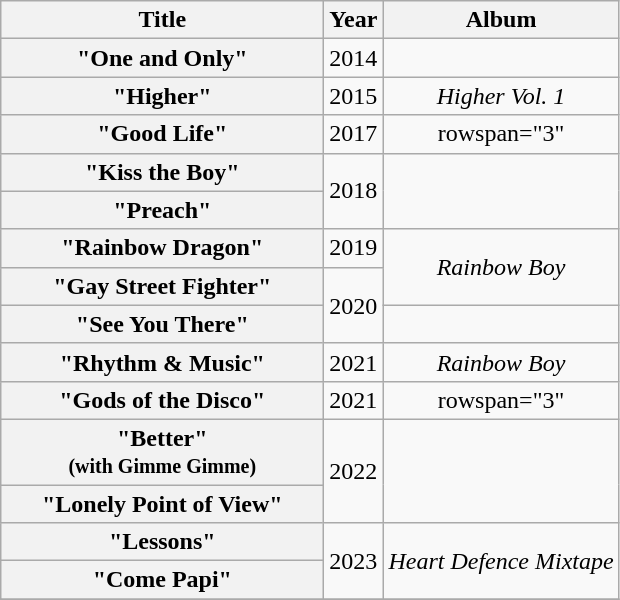<table class="wikitable plainrowheaders" style="text-align:center;">
<tr>
<th scope="col" rowspan="1" style="width:13em;">Title</th>
<th scope="col" rowspan="1">Year</th>
<th scope="col" rowspan="1">Album</th>
</tr>
<tr>
<th scope="row">"One and Only"</th>
<td>2014</td>
<td></td>
</tr>
<tr>
<th scope="row">"Higher"</th>
<td>2015</td>
<td><em>Higher Vol. 1</em></td>
</tr>
<tr>
<th scope="row">"Good Life"</th>
<td>2017</td>
<td>rowspan="3" </td>
</tr>
<tr>
<th scope="row">"Kiss the Boy"</th>
<td rowspan="2">2018</td>
</tr>
<tr>
<th scope="row">"Preach"</th>
</tr>
<tr>
<th scope="row">"Rainbow Dragon"</th>
<td>2019</td>
<td rowspan="2"><em>Rainbow Boy</em></td>
</tr>
<tr>
<th scope="row">"Gay Street Fighter"</th>
<td rowspan="2">2020</td>
</tr>
<tr>
<th scope="row">"See You There" <br></th>
<td></td>
</tr>
<tr>
<th scope="row">"Rhythm & Music"</th>
<td>2021</td>
<td><em>Rainbow Boy</em></td>
</tr>
<tr>
<th scope="row">"Gods of the Disco"</th>
<td>2021</td>
<td>rowspan="3" </td>
</tr>
<tr>
<th scope="row">"Better"<br><small>(with Gimme Gimme)</small></th>
<td rowspan="2">2022</td>
</tr>
<tr>
<th scope="row">"Lonely Point of View"</th>
</tr>
<tr>
<th scope="row">"Lessons"</th>
<td rowspan="2">2023</td>
<td rowspan="2"><em>Heart Defence Mixtape</em></td>
</tr>
<tr>
<th scope="row">"Come Papi"</th>
</tr>
<tr>
</tr>
</table>
